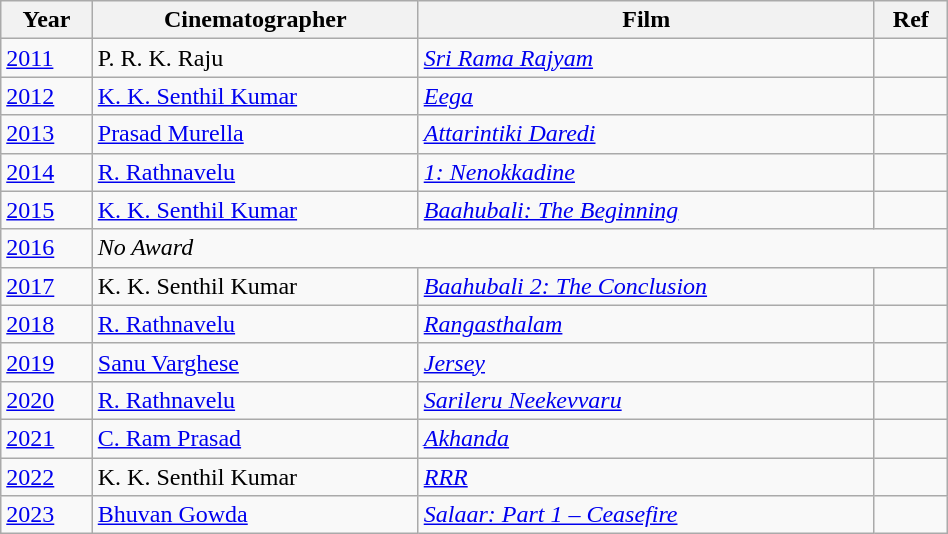<table class="wikitable sortable" style="width:50%;">
<tr>
<th>Year</th>
<th>Cinematographer</th>
<th>Film</th>
<th>Ref</th>
</tr>
<tr>
<td><a href='#'>2011</a></td>
<td>P. R. K. Raju</td>
<td><em><a href='#'>Sri Rama Rajyam</a></em></td>
<td></td>
</tr>
<tr>
<td><a href='#'>2012</a></td>
<td><a href='#'>K. K. Senthil Kumar</a></td>
<td><em><a href='#'>Eega</a></em></td>
<td></td>
</tr>
<tr>
<td><a href='#'>2013</a></td>
<td><a href='#'>Prasad Murella</a></td>
<td><em><a href='#'>Attarintiki Daredi</a></em></td>
<td></td>
</tr>
<tr>
<td><a href='#'>2014</a></td>
<td><a href='#'>R. Rathnavelu</a></td>
<td><em><a href='#'>1: Nenokkadine</a></em></td>
<td></td>
</tr>
<tr>
<td><a href='#'>2015</a></td>
<td><a href='#'>K. K. Senthil Kumar</a></td>
<td><em><a href='#'>Baahubali: The Beginning</a></em></td>
<td></td>
</tr>
<tr>
<td><a href='#'>2016</a></td>
<td colspan="3"><em>No Award</em></td>
</tr>
<tr>
<td><a href='#'>2017</a></td>
<td>K. K. Senthil Kumar</td>
<td><em><a href='#'>Baahubali 2: The Conclusion</a></em></td>
<td></td>
</tr>
<tr>
<td><a href='#'>2018</a></td>
<td><a href='#'>R. Rathnavelu</a></td>
<td><em><a href='#'>Rangasthalam</a></em></td>
<td></td>
</tr>
<tr>
<td><a href='#'>2019</a></td>
<td><a href='#'>Sanu Varghese</a></td>
<td><a href='#'><em>Jersey</em></a></td>
<td></td>
</tr>
<tr>
<td><a href='#'>2020</a></td>
<td><a href='#'>R. Rathnavelu</a></td>
<td><em><a href='#'>Sarileru Neekevvaru</a></em></td>
<td></td>
</tr>
<tr>
<td><a href='#'>2021</a></td>
<td><a href='#'>C. Ram Prasad</a></td>
<td><em><a href='#'>Akhanda</a></em></td>
<td></td>
</tr>
<tr>
<td><a href='#'>2022</a></td>
<td>K. K. Senthil Kumar</td>
<td><em><a href='#'>RRR</a></em></td>
<td></td>
</tr>
<tr>
<td><a href='#'>2023</a></td>
<td><a href='#'>Bhuvan Gowda</a></td>
<td><em><a href='#'>Salaar: Part 1 – Ceasefire</a></em></td>
<td></td>
</tr>
</table>
